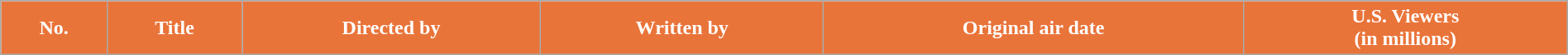<table class="wikitable plainrowheaders" width="100%" style="margin-right: 0;">
<tr>
<th style="background-color: #E9743A; color:#ffffff">No.</th>
<th style="background-color: #E9743A; color:#ffffff">Title</th>
<th style="background-color: #E9743A; color:#ffffff">Directed by</th>
<th style="background-color: #E9743A; color:#ffffff">Written by</th>
<th style="background-color: #E9743A; color:#ffffff">Original air date</th>
<th style="background-color: #E9743A; color:#ffffff">U.S. Viewers<br>(in millions)<br>








</th>
</tr>
</table>
